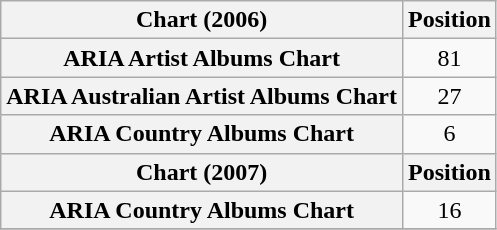<table class="wikitable sortable plainrowheaders" style="text-align:center">
<tr>
<th scope="col">Chart (2006)</th>
<th scope="col">Position</th>
</tr>
<tr>
<th scope="row">ARIA Artist Albums Chart</th>
<td>81</td>
</tr>
<tr>
<th scope="row">ARIA Australian Artist Albums Chart</th>
<td>27</td>
</tr>
<tr>
<th scope="row">ARIA Country Albums Chart</th>
<td>6</td>
</tr>
<tr>
<th scope="col">Chart (2007)</th>
<th scope="col">Position</th>
</tr>
<tr>
<th scope="row">ARIA Country Albums Chart</th>
<td>16</td>
</tr>
<tr>
</tr>
</table>
